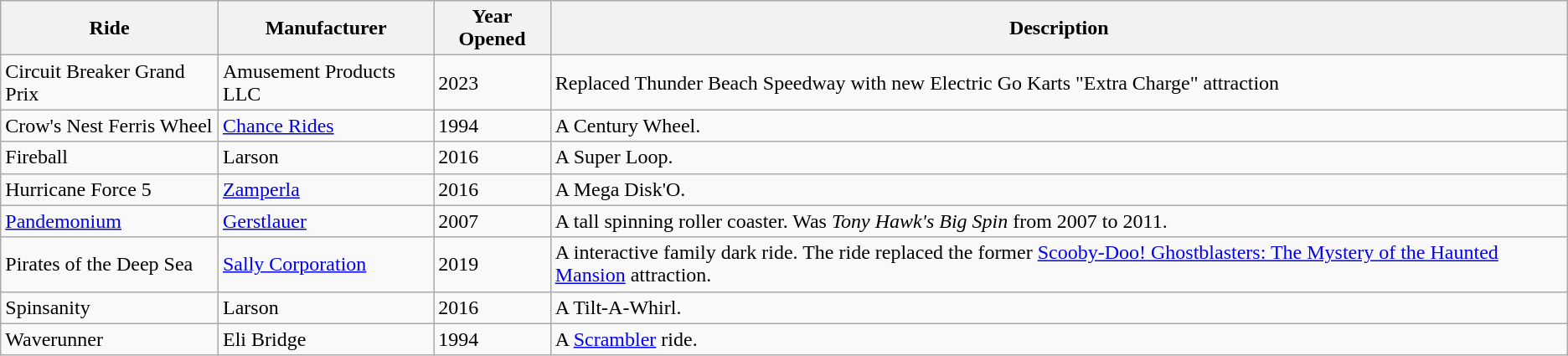<table class=wikitable>
<tr>
<th>Ride</th>
<th>Manufacturer</th>
<th>Year Opened</th>
<th>Description</th>
</tr>
<tr>
<td>Circuit Breaker Grand Prix</td>
<td>Amusement Products LLC</td>
<td>2023</td>
<td>Replaced Thunder Beach Speedway with new Electric Go Karts "Extra Charge" attraction</td>
</tr>
<tr>
<td>Crow's Nest Ferris Wheel</td>
<td><a href='#'>Chance Rides</a></td>
<td>1994</td>
<td>A Century Wheel.</td>
</tr>
<tr>
<td>Fireball</td>
<td>Larson</td>
<td>2016</td>
<td>A Super Loop.</td>
</tr>
<tr>
<td>Hurricane Force 5</td>
<td><a href='#'>Zamperla</a></td>
<td>2016</td>
<td>A Mega Disk'O.</td>
</tr>
<tr>
<td><a href='#'>Pandemonium</a></td>
<td><a href='#'>Gerstlauer</a></td>
<td>2007</td>
<td>A  tall spinning roller coaster. Was <em>Tony Hawk's Big Spin</em> from 2007 to 2011.</td>
</tr>
<tr>
<td>Pirates of the Deep Sea</td>
<td><a href='#'>Sally Corporation</a></td>
<td>2019</td>
<td>A interactive family dark ride. The ride replaced the former <a href='#'>Scooby-Doo! Ghostblasters: The Mystery of the Haunted Mansion</a> attraction.</td>
</tr>
<tr>
<td>Spinsanity</td>
<td>Larson</td>
<td>2016</td>
<td>A Tilt-A-Whirl.</td>
</tr>
<tr>
<td>Waverunner</td>
<td>Eli Bridge</td>
<td>1994</td>
<td>A <a href='#'>Scrambler</a> ride.</td>
</tr>
</table>
